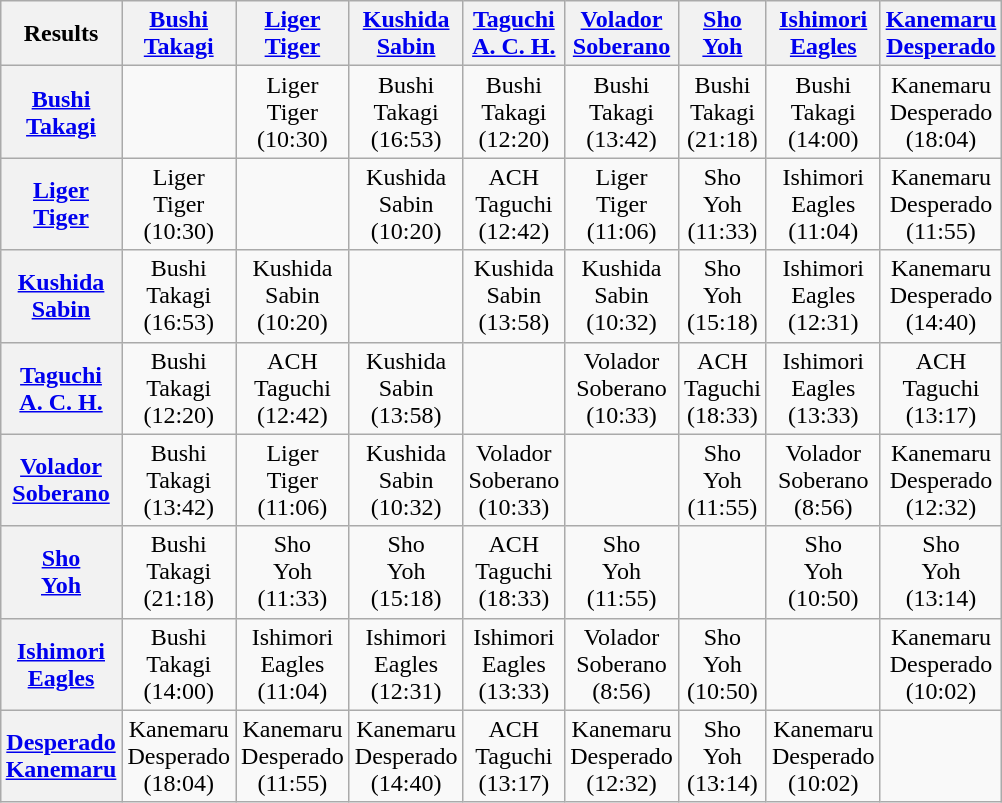<table class="wikitable" style="margin: 1em auto 1em auto;text-align:center">
<tr>
<th>Results</th>
<th><a href='#'>Bushi</a><br><a href='#'>Takagi</a></th>
<th><a href='#'>Liger</a><br><a href='#'>Tiger</a></th>
<th><a href='#'>Kushida</a><br><a href='#'>Sabin</a></th>
<th><a href='#'>Taguchi</a><br><a href='#'>A. C. H.</a></th>
<th><a href='#'>Volador</a><br><a href='#'>Soberano</a></th>
<th><a href='#'>Sho</a><br><a href='#'>Yoh</a></th>
<th><a href='#'>Ishimori</a><br><a href='#'>Eagles</a></th>
<th><a href='#'>Kanemaru</a><br><a href='#'>Desperado</a></th>
</tr>
<tr>
<th><a href='#'>Bushi</a><br><a href='#'>Takagi</a></th>
<td></td>
<td>Liger <br> Tiger <br> (10:30)</td>
<td>Bushi <br> Takagi <br> (16:53)</td>
<td>Bushi <br> Takagi <br> (12:20)</td>
<td>Bushi <br> Takagi <br> (13:42)</td>
<td>Bushi <br> Takagi <br> (21:18)</td>
<td>Bushi <br> Takagi <br> (14:00)</td>
<td>Kanemaru <br> Desperado <br> (18:04)</td>
</tr>
<tr>
<th><a href='#'>Liger</a><br><a href='#'>Tiger</a></th>
<td>Liger <br> Tiger <br>(10:30)</td>
<td></td>
<td>Kushida <br> Sabin <br> (10:20)</td>
<td>ACH <br> Taguchi <br> (12:42)</td>
<td>Liger <br> Tiger <br> (11:06)</td>
<td>Sho <br> Yoh <br> (11:33)</td>
<td>Ishimori <br> Eagles <br> (11:04)</td>
<td>Kanemaru <br> Desperado <br> (11:55)</td>
</tr>
<tr>
<th><a href='#'>Kushida</a><br><a href='#'>Sabin</a></th>
<td>Bushi <br> Takagi <br>(16:53)</td>
<td>Kushida <br> Sabin <br> (10:20)</td>
<td></td>
<td>Kushida <br> Sabin <br> (13:58)</td>
<td>Kushida <br> Sabin <br> (10:32)</td>
<td>Sho <br> Yoh <br> (15:18)</td>
<td>Ishimori <br> Eagles <br> (12:31)</td>
<td>Kanemaru <br> Desperado <br> (14:40)</td>
</tr>
<tr>
<th><a href='#'>Taguchi</a><br><a href='#'>A. C. H.</a></th>
<td>Bushi <br> Takagi <br> (12:20)</td>
<td>ACH <br> Taguchi <br> (12:42)</td>
<td>Kushida <br> Sabin <br> (13:58)</td>
<td></td>
<td>Volador <br> Soberano <br> (10:33)</td>
<td>ACH <br> Taguchi <br> (18:33)</td>
<td>Ishimori <br> Eagles <br> (13:33)</td>
<td>ACH <br> Taguchi <br> (13:17)</td>
</tr>
<tr>
<th><a href='#'>Volador</a><br><a href='#'>Soberano</a></th>
<td>Bushi <br> Takagi <br>(13:42)</td>
<td>Liger <br> Tiger <br> (11:06)</td>
<td>Kushida <br> Sabin <br> (10:32)</td>
<td>Volador <br> Soberano <br> (10:33)</td>
<td></td>
<td>Sho <br> Yoh <br> (11:55)</td>
<td>Volador <br> Soberano <br> (8:56)</td>
<td>Kanemaru <br> Desperado <br> (12:32)</td>
</tr>
<tr>
<th><a href='#'>Sho</a><br><a href='#'>Yoh</a></th>
<td>Bushi <br> Takagi <br>(21:18)</td>
<td>Sho <br> Yoh <br> (11:33)</td>
<td>Sho <br> Yoh <br> (15:18)</td>
<td>ACH <br> Taguchi <br> (18:33)</td>
<td>Sho <br> Yoh <br> (11:55)</td>
<td></td>
<td>Sho <br> Yoh <br> (10:50)</td>
<td>Sho <br> Yoh <br> (13:14)</td>
</tr>
<tr>
<th><a href='#'>Ishimori</a><br><a href='#'>Eagles</a></th>
<td>Bushi <br> Takagi <br> (14:00)</td>
<td>Ishimori <br> Eagles <br> (11:04)</td>
<td>Ishimori <br> Eagles <br> (12:31)</td>
<td>Ishimori <br> Eagles <br> (13:33)</td>
<td>Volador <br> Soberano <br> (8:56)</td>
<td>Sho <br> Yoh <br> (10:50)</td>
<td></td>
<td>Kanemaru <br> Desperado <br> (10:02)</td>
</tr>
<tr>
<th><a href='#'>Desperado</a><br><a href='#'>Kanemaru</a></th>
<td>Kanemaru<br>Desperado<br>(18:04)</td>
<td>Kanemaru<br>Desperado<br>(11:55)</td>
<td>Kanemaru<br>Desperado<br>(14:40)</td>
<td>ACH<br>Taguchi<br>(13:17)</td>
<td>Kanemaru<br>Desperado<br>(12:32)</td>
<td>Sho<br>Yoh<br>(13:14)</td>
<td>Kanemaru<br>Desperado<br>(10:02)</td>
<td></td>
</tr>
</table>
